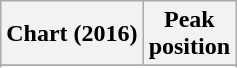<table class="wikitable sortable plainrowheaders" style="text-align:center">
<tr>
<th scope="col">Chart (2016)</th>
<th scope="col">Peak<br> position</th>
</tr>
<tr>
</tr>
<tr>
</tr>
<tr>
</tr>
</table>
